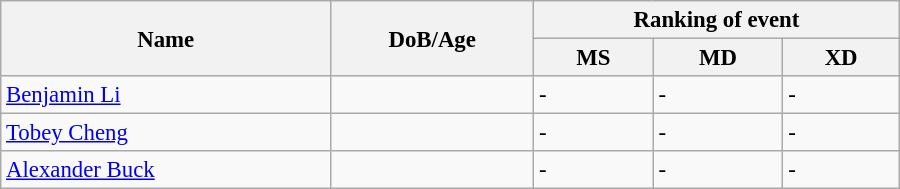<table class="wikitable" style="width:600px; font-size:95%;">
<tr>
<th rowspan="2" align="left">Name</th>
<th rowspan="2" align="left">DoB/Age</th>
<th colspan="3" align="center">Ranking of event</th>
</tr>
<tr>
<th align="center">MS</th>
<th>MD</th>
<th align="center">XD</th>
</tr>
<tr>
<td><a href='#'>Benjamin Li</a></td>
<td></td>
<td>-</td>
<td>-</td>
<td>-</td>
</tr>
<tr>
<td><a href='#'>Tobey Cheng</a></td>
<td></td>
<td>-</td>
<td>-</td>
<td>-</td>
</tr>
<tr>
<td><a href='#'>Alexander Buck</a></td>
<td></td>
<td>-</td>
<td>-</td>
<td>-</td>
</tr>
</table>
